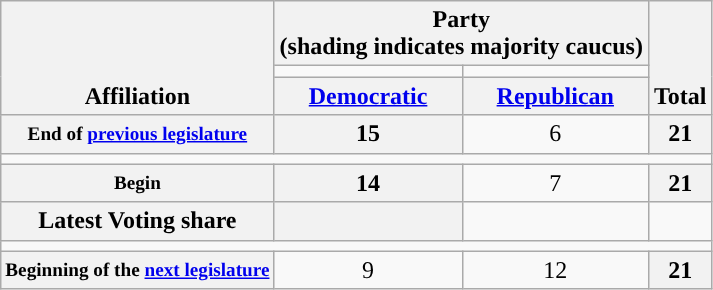<table class="wikitable" style="text-align:center">
<tr style="vertical-align:bottom;";">
<th rowspan=3>Affiliation</th>
<th colspan=2>Party<div>(shading indicates majority caucus)</div></th>
<th rowspan=3>Total</th>
</tr>
<tr style="height:5px">
<td style="background-color:"></td>
<td style="background-color:"></td>
</tr>
<tr>
<th><a href='#'>Democratic</a></th>
<th><a href='#'>Republican</a></th>
</tr>
<tr>
<th style="font-size:80%">End of <a href='#'>previous legislature</a></th>
<th>15</th>
<td>6</td>
<th>21</th>
</tr>
<tr>
<td colspan=7></td>
</tr>
<tr>
<th style="font-size:80%">Begin</th>
<th>14</th>
<td>7</td>
<th>21</th>
</tr>
<tr>
<th>Latest Voting share</th>
<th></th>
<td></td>
<td></td>
</tr>
<tr>
<td colspan=7></td>
</tr>
<tr>
<th style="font-size:80%">Beginning of the <a href='#'>next legislature</a></th>
<td>9</td>
<td>12</td>
<th>21</th>
</tr>
</table>
